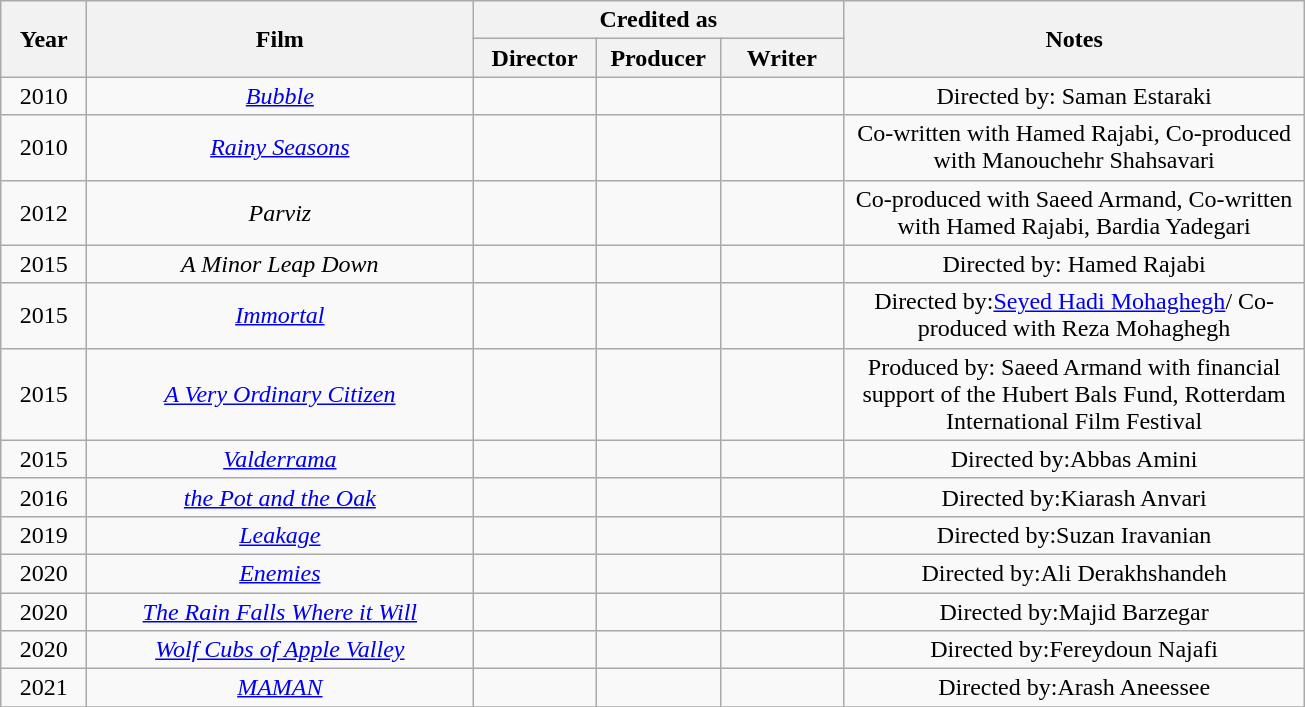<table class="wikitable" style="text-align:center;font-size:100%;">
<tr>
<th rowspan="2" style="width:50px;">Year</th>
<th rowspan="2" style="width:250px;">Film</th>
<th colspan="3">Credited as</th>
<th rowspan="2" style="width:300px;">Notes</th>
</tr>
<tr>
<th width=75>Director</th>
<th width=75>Producer</th>
<th width=75>Writer</th>
</tr>
<tr>
<td>2010</td>
<td><em><a href='#'>Bubble</a></em></td>
<td></td>
<td></td>
<td></td>
<td>Directed by: Saman Estaraki</td>
</tr>
<tr>
<td>2010</td>
<td><em><a href='#'>Rainy Seasons</a></em></td>
<td></td>
<td></td>
<td></td>
<td>Co-written with Hamed Rajabi, Co-produced with Manouchehr Shahsavari</td>
</tr>
<tr>
<td>2012</td>
<td><em>Parviz</em></td>
<td></td>
<td></td>
<td></td>
<td>Co-produced with Saeed Armand, Co-written with Hamed Rajabi, Bardia Yadegari</td>
</tr>
<tr>
<td>2015</td>
<td><em>A Minor Leap Down</em></td>
<td></td>
<td></td>
<td></td>
<td>Directed by: Hamed Rajabi</td>
</tr>
<tr>
<td>2015</td>
<td><em><a href='#'>Immortal</a></em></td>
<td></td>
<td></td>
<td></td>
<td>Directed by:<a href='#'>Seyed Hadi Mohaghegh</a>/ Co-produced with Reza Mohaghegh</td>
</tr>
<tr>
<td>2015</td>
<td><em><a href='#'>A Very Ordinary Citizen</a></em></td>
<td></td>
<td></td>
<td></td>
<td>Produced by: Saeed Armand with financial support of the Hubert Bals Fund, Rotterdam International Film Festival</td>
</tr>
<tr>
<td>2015</td>
<td><em><a href='#'>Valderrama</a></em></td>
<td></td>
<td></td>
<td></td>
<td>Directed by:Abbas Amini</td>
</tr>
<tr>
<td>2016</td>
<td><em><a href='#'>the Pot and the Oak</a></em></td>
<td></td>
<td></td>
<td></td>
<td>Directed by:Kiarash Anvari</td>
</tr>
<tr>
<td>2019</td>
<td><em><a href='#'>Leakage</a></em></td>
<td></td>
<td></td>
<td></td>
<td>Directed by:Suzan Iravanian</td>
</tr>
<tr>
<td>2020</td>
<td><em><a href='#'>Enemies</a></em></td>
<td></td>
<td></td>
<td></td>
<td>Directed by:Ali Derakhshandeh</td>
</tr>
<tr>
<td>2020</td>
<td><em><a href='#'>The Rain Falls Where it Will</a></em></td>
<td></td>
<td></td>
<td></td>
<td>Directed by:Majid Barzegar</td>
</tr>
<tr>
<td>2020</td>
<td><em><a href='#'>Wolf Cubs of Apple Valley</a></em></td>
<td></td>
<td></td>
<td></td>
<td>Directed by:Fereydoun Najafi</td>
</tr>
<tr>
<td>2021</td>
<td><em><a href='#'>MAMAN</a></em></td>
<td></td>
<td></td>
<td></td>
<td>Directed by:Arash Aneessee</td>
</tr>
<tr>
</tr>
</table>
